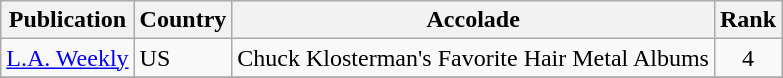<table class="wikitable">
<tr>
<th>Publication</th>
<th>Country</th>
<th>Accolade</th>
<th>Rank</th>
</tr>
<tr>
<td><a href='#'>L.A. Weekly</a></td>
<td>US</td>
<td>Chuck Klosterman's Favorite Hair Metal Albums</td>
<td align="center">4</td>
</tr>
<tr>
</tr>
</table>
